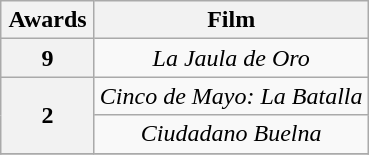<table class="wikitable plainrowheaders" style="text-align:center;">
<tr>
<th scope="col" width="55">Awards</th>
<th scope="col" align="center">Film</th>
</tr>
<tr>
<th scope=row rowspan=1 style="text-align:center">9</th>
<td><em>La Jaula de Oro</em></td>
</tr>
<tr>
<th scope=row rowspan=2 style="text-align:center">2</th>
<td><em>Cinco de Mayo: La Batalla</em></td>
</tr>
<tr>
<td><em>Ciudadano Buelna</em></td>
</tr>
<tr>
</tr>
</table>
